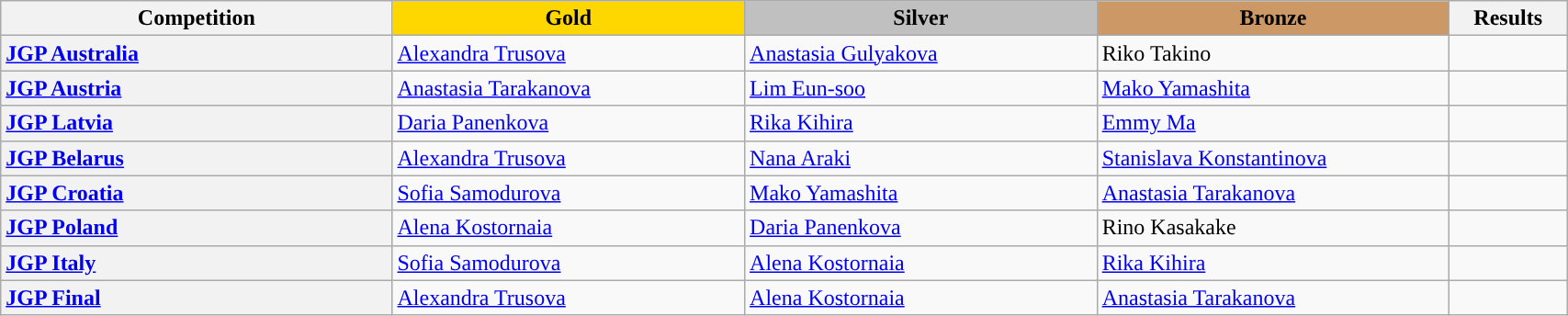<table class="wikitable unsortable" style="text-align:left; width:90%">
<tr>
<th scope="col" style="text-align:center; width:25%;">Competition</th>
<td scope="col" style="text-align:center; width:22.5%; background:gold"><strong>Gold</strong></td>
<td scope="col" style="text-align:center; width:22.5%; background:silver"><strong>Silver</strong></td>
<td scope="col" style="text-align:center; width:22.5%; background:#c96"><strong>Bronze</strong></td>
<th scope="col" style="text-align:center; width:7.5%;">Results</th>
</tr>
<tr>
<th scope="row" style="text-align:left"> <a href='#'>JGP Australia</a></th>
<td> <a href='#'>Alexandra Trusova</a></td>
<td> <a href='#'>Anastasia Gulyakova</a></td>
<td> Riko Takino</td>
<td></td>
</tr>
<tr>
<th scope="row" style="text-align:left"> <a href='#'>JGP Austria</a></th>
<td> <a href='#'>Anastasia Tarakanova</a></td>
<td> <a href='#'>Lim Eun-soo</a></td>
<td> <a href='#'>Mako Yamashita</a></td>
<td></td>
</tr>
<tr>
<th scope="row" style="text-align:left"> <a href='#'>JGP Latvia</a></th>
<td> <a href='#'>Daria Panenkova</a></td>
<td> <a href='#'>Rika Kihira</a></td>
<td> <a href='#'>Emmy Ma</a></td>
<td></td>
</tr>
<tr>
<th scope="row" style="text-align:left"> <a href='#'>JGP Belarus</a></th>
<td> <a href='#'>Alexandra Trusova</a></td>
<td> <a href='#'>Nana Araki</a></td>
<td> <a href='#'>Stanislava Konstantinova</a></td>
<td></td>
</tr>
<tr>
<th scope="row" style="text-align:left"> <a href='#'>JGP Croatia</a></th>
<td> <a href='#'>Sofia Samodurova</a></td>
<td> <a href='#'>Mako Yamashita</a></td>
<td> <a href='#'>Anastasia Tarakanova</a></td>
<td></td>
</tr>
<tr>
<th scope="row" style="text-align:left"> <a href='#'>JGP Poland</a></th>
<td> <a href='#'>Alena Kostornaia</a></td>
<td> <a href='#'>Daria Panenkova</a></td>
<td> Rino Kasakake</td>
<td></td>
</tr>
<tr>
<th scope="row" style="text-align:left"> <a href='#'>JGP Italy</a></th>
<td> <a href='#'>Sofia Samodurova</a></td>
<td> <a href='#'>Alena Kostornaia</a></td>
<td> <a href='#'>Rika Kihira</a></td>
<td></td>
</tr>
<tr>
<th scope="row" style="text-align:left"> <a href='#'>JGP Final</a></th>
<td> <a href='#'>Alexandra Trusova</a></td>
<td> <a href='#'>Alena Kostornaia</a></td>
<td> <a href='#'>Anastasia Tarakanova</a></td>
<td></td>
</tr>
</table>
